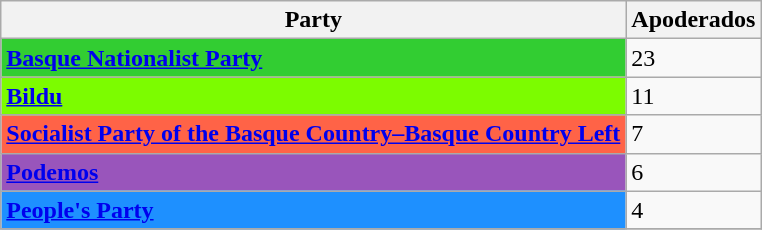<table class="wikitable">
<tr ---->
<th>Party</th>
<th>Apoderados</th>
</tr>
<tr ---->
<td bgcolor="#32CD32"><strong><a href='#'>Basque Nationalist Party</a></strong></td>
<td>23</td>
</tr>
<tr ---->
<td bgcolor="#7CFC00"><strong><a href='#'>Bildu</a></strong></td>
<td>11</td>
</tr>
<tr ---->
<td bgcolor="#FF6347"><strong><a href='#'>Socialist Party of the Basque Country–Basque Country Left</a></strong></td>
<td>7</td>
</tr>
<tr ---->
<td bgcolor="#9955BB"><strong><a href='#'>Podemos</a></strong></td>
<td>6</td>
</tr>
<tr ---->
<td bgcolor="#1E90FF"><strong><a href='#'>People's Party</a></strong></td>
<td>4</td>
</tr>
<tr ---->
</tr>
</table>
